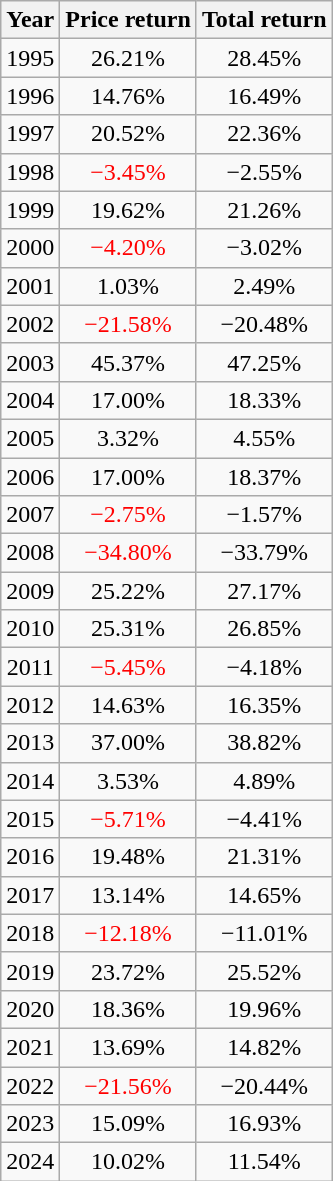<table class="wikitable sortable" style="text-align:center">
<tr>
<th>Year</th>
<th>Price return</th>
<th>Total return</th>
</tr>
<tr>
<td>1995</td>
<td>26.21%</td>
<td>28.45%</td>
</tr>
<tr>
<td>1996</td>
<td>14.76%</td>
<td>16.49%</td>
</tr>
<tr>
<td>1997</td>
<td>20.52%</td>
<td>22.36%</td>
</tr>
<tr>
<td>1998</td>
<td style="color:red">−3.45%</td>
<td>−2.55%</td>
</tr>
<tr>
<td>1999</td>
<td>19.62%</td>
<td>21.26%</td>
</tr>
<tr>
<td>2000</td>
<td style="color:red">−4.20%</td>
<td>−3.02%</td>
</tr>
<tr>
<td>2001</td>
<td>1.03%</td>
<td>2.49%</td>
</tr>
<tr>
<td>2002</td>
<td style="color:red">−21.58%</td>
<td>−20.48%</td>
</tr>
<tr>
<td>2003</td>
<td>45.37%</td>
<td>47.25%</td>
</tr>
<tr>
<td>2004</td>
<td>17.00%</td>
<td>18.33%</td>
</tr>
<tr>
<td>2005</td>
<td>3.32%</td>
<td>4.55%</td>
</tr>
<tr>
<td>2006</td>
<td>17.00%</td>
<td>18.37%</td>
</tr>
<tr>
<td>2007</td>
<td style="color:red">−2.75%</td>
<td>−1.57%</td>
</tr>
<tr>
<td>2008</td>
<td style="color:red">−34.80%</td>
<td>−33.79%</td>
</tr>
<tr>
<td>2009</td>
<td>25.22%</td>
<td>27.17%</td>
</tr>
<tr>
<td>2010</td>
<td>25.31%</td>
<td>26.85%</td>
</tr>
<tr>
<td>2011</td>
<td style="color:red">−5.45%</td>
<td>−4.18%</td>
</tr>
<tr>
<td>2012</td>
<td>14.63%</td>
<td>16.35%</td>
</tr>
<tr>
<td>2013</td>
<td>37.00%</td>
<td>38.82%</td>
</tr>
<tr>
<td>2014</td>
<td>3.53%</td>
<td>4.89%</td>
</tr>
<tr>
<td>2015</td>
<td style="color:red">−5.71%</td>
<td>−4.41%</td>
</tr>
<tr>
<td>2016</td>
<td>19.48%</td>
<td>21.31%</td>
</tr>
<tr>
<td>2017</td>
<td>13.14%</td>
<td>14.65%</td>
</tr>
<tr>
<td>2018</td>
<td style="color:red">−12.18%</td>
<td>−11.01%</td>
</tr>
<tr>
<td>2019</td>
<td>23.72%</td>
<td>25.52%</td>
</tr>
<tr>
<td>2020</td>
<td>18.36%</td>
<td>19.96%</td>
</tr>
<tr>
<td>2021</td>
<td>13.69%</td>
<td>14.82%</td>
</tr>
<tr>
<td>2022</td>
<td style="color:red">−21.56%</td>
<td>−20.44%</td>
</tr>
<tr>
<td>2023</td>
<td>15.09%</td>
<td>16.93%</td>
</tr>
<tr>
<td>2024</td>
<td>10.02%</td>
<td>11.54%</td>
</tr>
</table>
